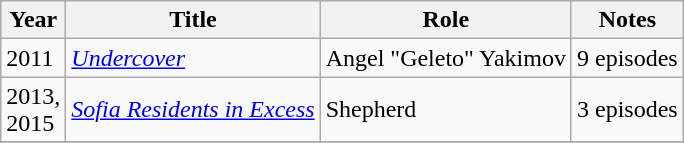<table class="wikitable">
<tr>
<th>Year</th>
<th>Title</th>
<th>Role</th>
<th>Notes</th>
</tr>
<tr>
<td>2011</td>
<td><em><a href='#'>Undercover</a></em></td>
<td>Angel "Geleto" Yakimov</td>
<td>9 episodes</td>
</tr>
<tr>
<td>2013,<br>2015</td>
<td><em><a href='#'>Sofia Residents in Excess</a></em></td>
<td>Shepherd</td>
<td>3 episodes</td>
</tr>
<tr>
</tr>
</table>
